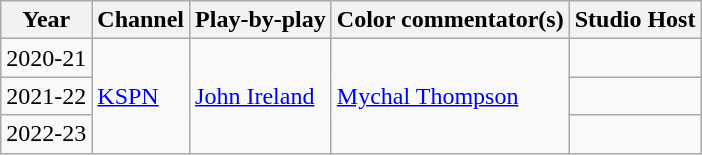<table class="wikitable">
<tr>
<th>Year</th>
<th>Channel</th>
<th>Play-by-play</th>
<th>Color commentator(s)</th>
<th>Studio Host</th>
</tr>
<tr>
<td>2020-21</td>
<td rowspan="3"><a href='#'>KSPN</a></td>
<td rowspan="3"><a href='#'>John Ireland</a></td>
<td rowspan="3"><a href='#'>Mychal Thompson</a></td>
<td></td>
</tr>
<tr>
<td>2021-22</td>
<td></td>
</tr>
<tr>
<td>2022-23</td>
<td></td>
</tr>
</table>
